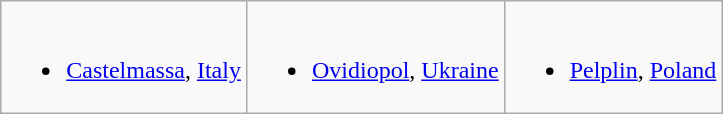<table class="wikitable">
<tr valign="top">
<td><br><ul><li> <a href='#'>Castelmassa</a>, <a href='#'>Italy</a></li></ul></td>
<td><br><ul><li> <a href='#'>Ovidiopol</a>, <a href='#'>Ukraine</a></li></ul></td>
<td><br><ul><li> <a href='#'>Pelplin</a>, <a href='#'>Poland</a></li></ul></td>
</tr>
</table>
